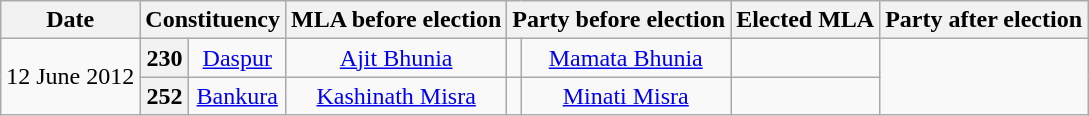<table class="wikitable sortable" style="text-align:center;">
<tr>
<th>Date</th>
<th colspan="2">Constituency</th>
<th>MLA before election</th>
<th colspan="2">Party before election</th>
<th>Elected MLA</th>
<th colspan="2">Party after election</th>
</tr>
<tr>
<td rowspan="2">12 June 2012</td>
<th>230</th>
<td><a href='#'>Daspur</a></td>
<td><a href='#'>Ajit Bhunia</a></td>
<td></td>
<td><a href='#'>Mamata Bhunia</a></td>
<td></td>
</tr>
<tr>
<th>252</th>
<td><a href='#'>Bankura</a></td>
<td><a href='#'>Kashinath Misra</a></td>
<td></td>
<td><a href='#'>Minati Misra</a></td>
<td></td>
</tr>
</table>
